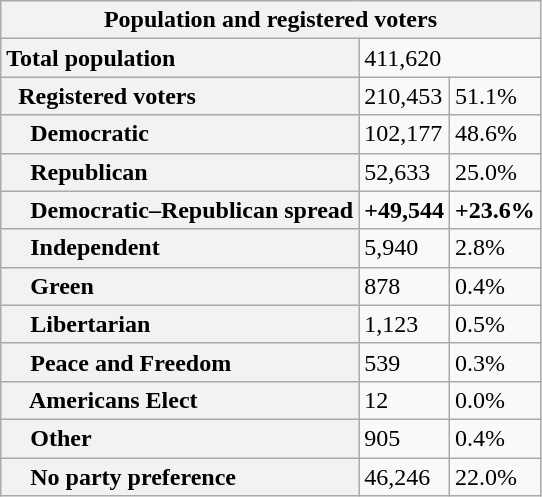<table class="wikitable collapsible collapsed">
<tr>
<th colspan="3">Population and registered voters</th>
</tr>
<tr>
<th scope="row" style="text-align: left;">Total population</th>
<td colspan="2">411,620</td>
</tr>
<tr>
<th scope="row" style="text-align: left;">  Registered voters</th>
<td>210,453</td>
<td>51.1%</td>
</tr>
<tr>
<th scope="row" style="text-align: left;">    Democratic</th>
<td>102,177</td>
<td>48.6%</td>
</tr>
<tr>
<th scope="row" style="text-align: left;">    Republican</th>
<td>52,633</td>
<td>25.0%</td>
</tr>
<tr>
<th scope="row" style="text-align: left;">    Democratic–Republican spread</th>
<td><span><strong>+49,544</strong></span></td>
<td><span><strong>+23.6%</strong></span></td>
</tr>
<tr>
<th scope="row" style="text-align: left;">    Independent</th>
<td>5,940</td>
<td>2.8%</td>
</tr>
<tr>
<th scope="row" style="text-align: left;">    Green</th>
<td>878</td>
<td>0.4%</td>
</tr>
<tr>
<th scope="row" style="text-align: left;">    Libertarian</th>
<td>1,123</td>
<td>0.5%</td>
</tr>
<tr>
<th scope="row" style="text-align: left;">    Peace and Freedom</th>
<td>539</td>
<td>0.3%</td>
</tr>
<tr>
<th scope="row" style="text-align: left;">    Americans Elect</th>
<td>12</td>
<td>0.0%</td>
</tr>
<tr>
<th scope="row" style="text-align: left;">    Other</th>
<td>905</td>
<td>0.4%</td>
</tr>
<tr>
<th scope="row" style="text-align: left;">    No party preference</th>
<td>46,246</td>
<td>22.0%</td>
</tr>
</table>
